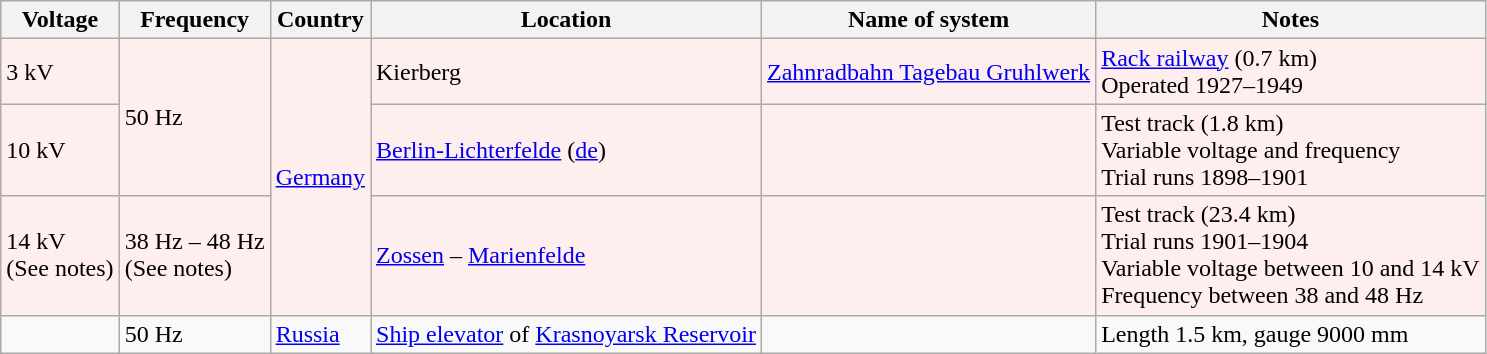<table class="wikitable">
<tr>
<th>Voltage</th>
<th>Frequency</th>
<th>Country</th>
<th>Location</th>
<th>Name of system</th>
<th>Notes</th>
</tr>
<tr style="background:#fee">
<td>3 kV</td>
<td rowspan="2">50 Hz</td>
<td rowspan="3"><a href='#'>Germany</a></td>
<td>Kierberg</td>
<td><a href='#'>Zahnradbahn Tagebau Gruhlwerk</a></td>
<td><a href='#'>Rack railway</a> (0.7 km)<br>Operated 1927–1949</td>
</tr>
<tr style="background:#fee">
<td>10 kV</td>
<td><a href='#'>Berlin-Lichterfelde</a> (<a href='#'>de</a>)</td>
<td></td>
<td>Test track (1.8 km)<br>Variable voltage and frequency<br>Trial runs 1898–1901</td>
</tr>
<tr style="background:#fee">
<td>14 kV<br>(See notes)</td>
<td>38 Hz – 48 Hz<br>(See notes)</td>
<td><a href='#'>Zossen</a> – <a href='#'>Marienfelde</a></td>
<td></td>
<td>Test track (23.4 km)<br>Trial runs 1901–1904<br>Variable voltage between 10 and 14 kV<br>Frequency between 38 and 48 Hz</td>
</tr>
<tr>
<td></td>
<td>50 Hz</td>
<td><a href='#'>Russia</a></td>
<td><a href='#'>Ship elevator</a> of <a href='#'>Krasnoyarsk Reservoir</a></td>
<td></td>
<td>Length 1.5 km, gauge 9000 mm</td>
</tr>
</table>
